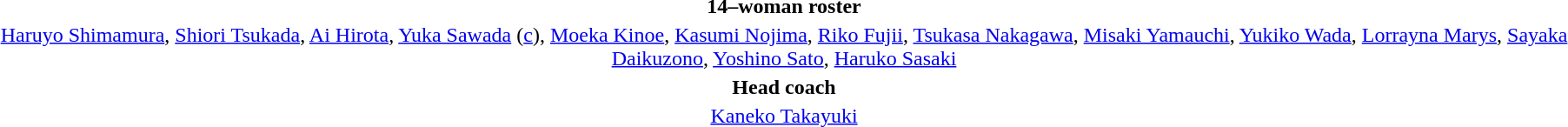<table style="text-align:center; margin-top:2em; margin-left:auto; margin-right:auto">
<tr>
<td><strong>14–woman roster</strong></td>
</tr>
<tr>
<td><a href='#'>Haruyo Shimamura</a>, <a href='#'>Shiori Tsukada</a>, <a href='#'>Ai Hirota</a>, <a href='#'>Yuka Sawada</a> (<a href='#'>c</a>), <a href='#'>Moeka Kinoe</a>, <a href='#'>Kasumi Nojima</a>, <a href='#'>Riko Fujii</a>, <a href='#'>Tsukasa Nakagawa</a>, <a href='#'>Misaki Yamauchi</a>, <a href='#'>Yukiko Wada</a>, <a href='#'>Lorrayna Marys</a>, <a href='#'>Sayaka Daikuzono</a>, <a href='#'>Yoshino Sato</a>, <a href='#'>Haruko Sasaki</a></td>
</tr>
<tr>
<td><strong>Head coach</strong></td>
</tr>
<tr>
<td><a href='#'>Kaneko Takayuki</a></td>
</tr>
</table>
